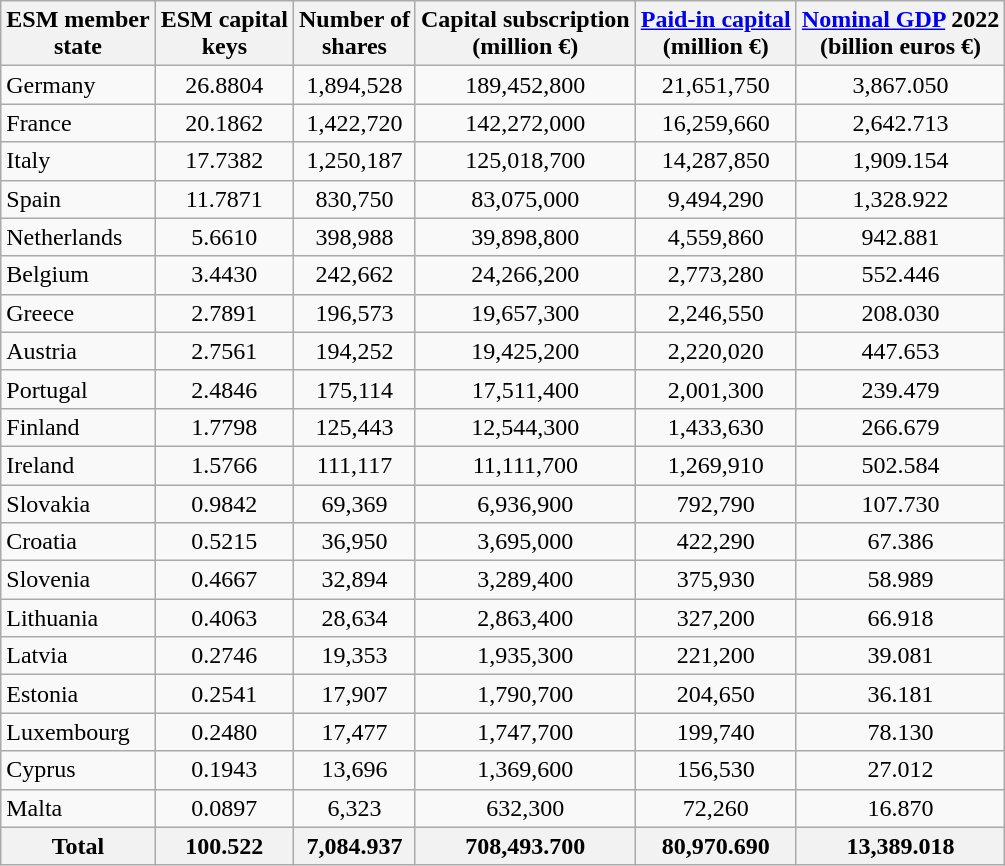<table class="wikitable sortable">
<tr>
<th>ESM member<br>state</th>
<th>ESM capital <br>keys</th>
<th>Number of<br>shares</th>
<th>Capital subscription<br>(million €)</th>
<th><a href='#'>Paid-in capital</a><br>(million €)</th>
<th><a href='#'>Nominal GDP</a> 2022 <br> (billion euros €)</th>
</tr>
<tr align="center">
<td align="left">Germany</td>
<td>26.8804</td>
<td>1,894,528</td>
<td>189,452,800</td>
<td>21,651,750</td>
<td>3,867.050</td>
</tr>
<tr align="center">
<td align="left">France</td>
<td>20.1862</td>
<td>1,422,720</td>
<td>142,272,000</td>
<td>16,259,660</td>
<td>2,642.713</td>
</tr>
<tr align="center">
<td align="left">Italy</td>
<td>17.7382</td>
<td>1,250,187</td>
<td>125,018,700</td>
<td>14,287,850</td>
<td>1,909.154</td>
</tr>
<tr align="center">
<td align="left">Spain</td>
<td>11.7871</td>
<td>830,750</td>
<td>83,075,000</td>
<td>9,494,290</td>
<td>1,328.922</td>
</tr>
<tr align="center">
<td align="left">Netherlands</td>
<td>5.6610</td>
<td>398,988</td>
<td>39,898,800</td>
<td>4,559,860</td>
<td>942.881</td>
</tr>
<tr align="center">
<td align="left">Belgium</td>
<td>3.4430</td>
<td>242,662</td>
<td>24,266,200</td>
<td>2,773,280</td>
<td>552.446</td>
</tr>
<tr align="center">
<td align="left">Greece</td>
<td>2.7891</td>
<td>196,573</td>
<td>19,657,300</td>
<td>2,246,550</td>
<td>208.030</td>
</tr>
<tr align="center">
<td align="left">Austria</td>
<td>2.7561</td>
<td>194,252</td>
<td>19,425,200</td>
<td>2,220,020</td>
<td>447.653</td>
</tr>
<tr align="center">
<td align="left">Portugal</td>
<td>2.4846</td>
<td>175,114</td>
<td>17,511,400</td>
<td>2,001,300</td>
<td>239.479</td>
</tr>
<tr align="center">
<td align="left">Finland</td>
<td>1.7798</td>
<td>125,443</td>
<td>12,544,300</td>
<td>1,433,630</td>
<td>266.679</td>
</tr>
<tr align="center">
<td align="left">Ireland</td>
<td>1.5766</td>
<td>111,117</td>
<td>11,111,700</td>
<td>1,269,910</td>
<td>502.584</td>
</tr>
<tr align="center">
<td align="left">Slovakia</td>
<td>0.9842</td>
<td>69,369</td>
<td>6,936,900</td>
<td>792,790</td>
<td>107.730</td>
</tr>
<tr align="center">
<td align="left">Croatia</td>
<td>0.5215</td>
<td>36,950</td>
<td>3,695,000</td>
<td>422,290</td>
<td>67.386</td>
</tr>
<tr align="center">
<td align="left">Slovenia</td>
<td>0.4667</td>
<td>32,894</td>
<td>3,289,400</td>
<td>375,930</td>
<td>58.989</td>
</tr>
<tr align="center">
<td align="left">Lithuania</td>
<td>0.4063</td>
<td>28,634</td>
<td>2,863,400</td>
<td>327,200</td>
<td>66.918</td>
</tr>
<tr align="center">
<td align="left">Latvia</td>
<td>0.2746</td>
<td>19,353</td>
<td>1,935,300</td>
<td>221,200</td>
<td>39.081</td>
</tr>
<tr align="center">
<td align="left">Estonia</td>
<td>0.2541</td>
<td>17,907</td>
<td>1,790,700</td>
<td>204,650</td>
<td>36.181</td>
</tr>
<tr align="center">
<td align="left">Luxembourg</td>
<td>0.2480</td>
<td>17,477</td>
<td>1,747,700</td>
<td>199,740</td>
<td>78.130</td>
</tr>
<tr align="center">
<td align="left">Cyprus</td>
<td>0.1943</td>
<td>13,696</td>
<td>1,369,600</td>
<td>156,530</td>
<td>27.012</td>
</tr>
<tr align="center">
<td align="left">Malta</td>
<td>0.0897</td>
<td>6,323</td>
<td>632,300</td>
<td>72,260</td>
<td>16.870</td>
</tr>
<tr>
<th>Total</th>
<th>100.522</th>
<th>7,084.937</th>
<th>708,493.700</th>
<th>80,970.690</th>
<th>13,389.018</th>
</tr>
</table>
